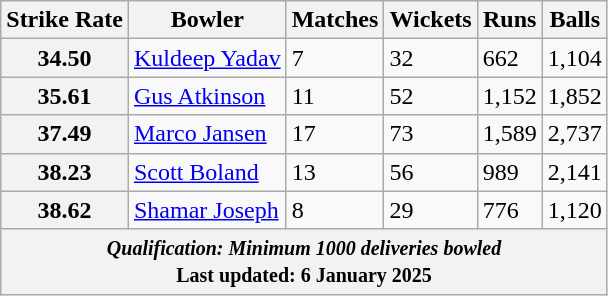<table class="wikitable sortable">
<tr>
<th>Strike Rate</th>
<th>Bowler</th>
<th>Matches</th>
<th>Wickets</th>
<th>Runs</th>
<th>Balls</th>
</tr>
<tr>
<th>34.50</th>
<td> <a href='#'>Kuldeep Yadav</a></td>
<td>7</td>
<td>32</td>
<td>662</td>
<td>1,104</td>
</tr>
<tr>
<th>35.61</th>
<td> <a href='#'>Gus Atkinson</a></td>
<td>11</td>
<td>52</td>
<td>1,152</td>
<td>1,852</td>
</tr>
<tr>
<th>37.49</th>
<td> <a href='#'>Marco Jansen</a></td>
<td>17</td>
<td>73</td>
<td>1,589</td>
<td>2,737</td>
</tr>
<tr>
<th>38.23</th>
<td> <a href='#'>Scott Boland</a></td>
<td>13</td>
<td>56</td>
<td>989</td>
<td>2,141</td>
</tr>
<tr>
<th>38.62</th>
<td> <a href='#'>Shamar Joseph</a></td>
<td>8</td>
<td>29</td>
<td>776</td>
<td>1,120</td>
</tr>
<tr class="sortbottom">
<th colspan="11"><small><em>Qualification: Minimum 1000 deliveries bowled</em><br> Last updated: 6 January 2025</small></th>
</tr>
</table>
